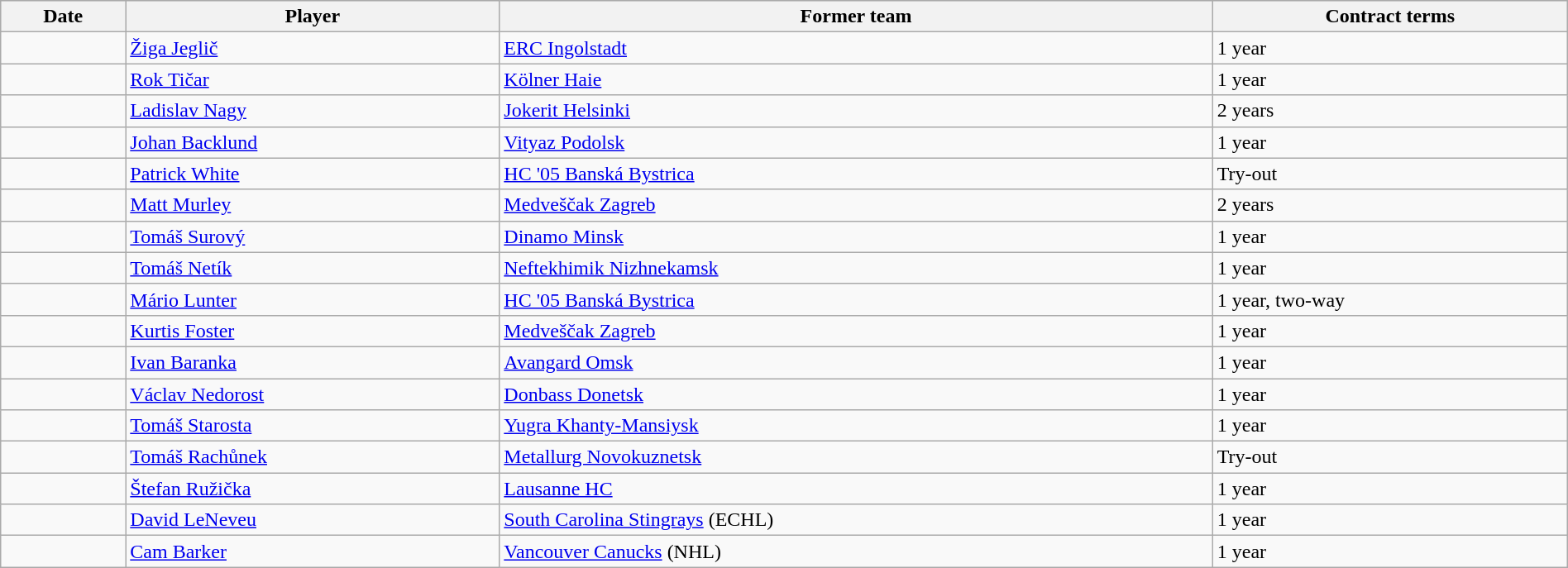<table class="wikitable" style="width:100%;">
<tr style="text-align:center; background:#ddd;">
<th>Date</th>
<th>Player</th>
<th>Former team</th>
<th>Contract terms</th>
</tr>
<tr>
<td></td>
<td> <a href='#'>Žiga Jeglič</a></td>
<td> <a href='#'>ERC Ingolstadt</a></td>
<td>1 year</td>
</tr>
<tr>
<td></td>
<td> <a href='#'>Rok Tičar</a></td>
<td> <a href='#'>Kölner Haie</a></td>
<td>1 year</td>
</tr>
<tr>
<td></td>
<td> <a href='#'>Ladislav Nagy</a></td>
<td> <a href='#'>Jokerit Helsinki</a></td>
<td>2 years</td>
</tr>
<tr>
<td></td>
<td> <a href='#'>Johan Backlund</a></td>
<td> <a href='#'>Vityaz Podolsk</a></td>
<td>1 year</td>
</tr>
<tr>
<td></td>
<td> <a href='#'>Patrick White</a></td>
<td> <a href='#'>HC '05 Banská Bystrica</a></td>
<td>Try-out</td>
</tr>
<tr>
<td></td>
<td> <a href='#'>Matt Murley</a></td>
<td> <a href='#'>Medveščak Zagreb</a></td>
<td>2 years</td>
</tr>
<tr>
<td></td>
<td> <a href='#'>Tomáš Surový</a></td>
<td> <a href='#'>Dinamo Minsk</a></td>
<td>1 year</td>
</tr>
<tr>
<td></td>
<td> <a href='#'>Tomáš Netík</a></td>
<td> <a href='#'>Neftekhimik Nizhnekamsk</a></td>
<td>1 year</td>
</tr>
<tr>
<td></td>
<td> <a href='#'>Mário Lunter</a></td>
<td> <a href='#'>HC '05 Banská Bystrica</a></td>
<td>1 year, two-way</td>
</tr>
<tr>
<td></td>
<td> <a href='#'>Kurtis Foster</a></td>
<td> <a href='#'>Medveščak Zagreb</a></td>
<td>1 year</td>
</tr>
<tr>
<td></td>
<td> <a href='#'>Ivan Baranka</a></td>
<td> <a href='#'>Avangard Omsk</a></td>
<td>1 year</td>
</tr>
<tr>
<td></td>
<td> <a href='#'>Václav Nedorost</a></td>
<td> <a href='#'>Donbass Donetsk</a></td>
<td>1 year</td>
</tr>
<tr>
<td></td>
<td> <a href='#'>Tomáš Starosta</a></td>
<td> <a href='#'>Yugra Khanty-Mansiysk</a></td>
<td>1 year</td>
</tr>
<tr>
<td></td>
<td> <a href='#'>Tomáš Rachůnek</a></td>
<td> <a href='#'>Metallurg Novokuznetsk</a></td>
<td>Try-out</td>
</tr>
<tr>
<td></td>
<td> <a href='#'>Štefan Ružička</a></td>
<td> <a href='#'>Lausanne HC</a></td>
<td>1 year</td>
</tr>
<tr>
<td></td>
<td> <a href='#'>David LeNeveu</a></td>
<td> <a href='#'>South Carolina Stingrays</a> (ECHL)</td>
<td>1 year</td>
</tr>
<tr>
<td></td>
<td> <a href='#'>Cam Barker</a></td>
<td> <a href='#'>Vancouver Canucks</a> (NHL)</td>
<td>1 year</td>
</tr>
</table>
